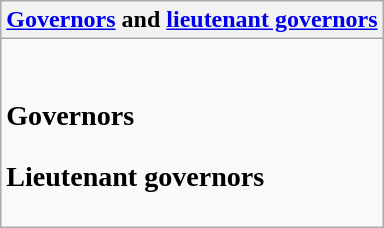<table class="wikitable collapsible collapsed">
<tr>
<th><a href='#'>Governors</a> and <a href='#'>lieutenant governors</a></th>
</tr>
<tr>
<td><br><h3>Governors</h3><h3>Lieutenant governors</h3></td>
</tr>
</table>
